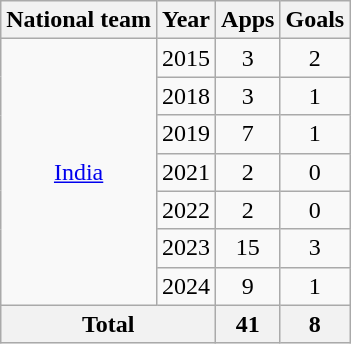<table class="wikitable" style="text-align: center;">
<tr>
<th>National team</th>
<th>Year</th>
<th>Apps</th>
<th>Goals</th>
</tr>
<tr>
<td rowspan="7"><a href='#'>India</a></td>
<td>2015</td>
<td>3</td>
<td>2</td>
</tr>
<tr>
<td>2018</td>
<td>3</td>
<td>1</td>
</tr>
<tr>
<td>2019</td>
<td>7</td>
<td>1</td>
</tr>
<tr>
<td>2021</td>
<td>2</td>
<td>0</td>
</tr>
<tr>
<td>2022</td>
<td>2</td>
<td>0</td>
</tr>
<tr>
<td>2023</td>
<td>15</td>
<td>3</td>
</tr>
<tr>
<td>2024</td>
<td>9</td>
<td>1</td>
</tr>
<tr>
<th colspan="2">Total</th>
<th>41</th>
<th>8</th>
</tr>
</table>
